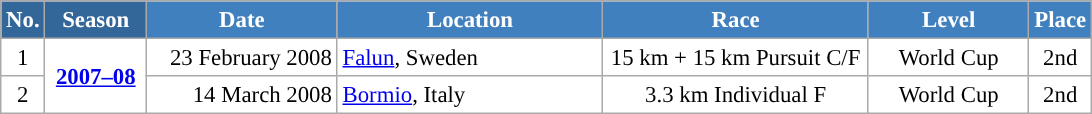<table class="wikitable sortable" style="font-size:95%; text-align:center; border:grey solid 1px; border-collapse:collapse; background:#ffffff;">
<tr style="background:#efefef;">
<th style="background-color:#369; color:white;">No.</th>
<th style="background-color:#369; color:white;">Season</th>
<th style="background-color:#4180be; color:white; width:120px;">Date</th>
<th style="background-color:#4180be; color:white; width:170px;">Location</th>
<th style="background-color:#4180be; color:white; width:170px;">Race</th>
<th style="background-color:#4180be; color:white; width:100px;">Level</th>
<th style="background-color:#4180be; color:white;">Place</th>
</tr>
<tr>
<td align=center>1</td>
<td rowspan=2 align=center><strong> <a href='#'>2007–08</a> </strong></td>
<td align=right>23 February 2008</td>
<td align=left> <a href='#'>Falun</a>, Sweden</td>
<td>15 km + 15 km Pursuit C/F</td>
<td>World Cup</td>
<td>2nd</td>
</tr>
<tr>
<td align=center>2</td>
<td align=right>14 March 2008</td>
<td align=left> <a href='#'>Bormio</a>, Italy</td>
<td>3.3 km Individual F</td>
<td>World Cup</td>
<td>2nd</td>
</tr>
</table>
